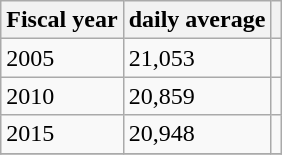<table class="wikitable">
<tr>
<th>Fiscal year</th>
<th>daily average</th>
<th></th>
</tr>
<tr>
<td>2005</td>
<td>21,053</td>
<td></td>
</tr>
<tr>
<td>2010</td>
<td>20,859</td>
<td></td>
</tr>
<tr>
<td>2015</td>
<td>20,948</td>
<td></td>
</tr>
<tr>
</tr>
</table>
